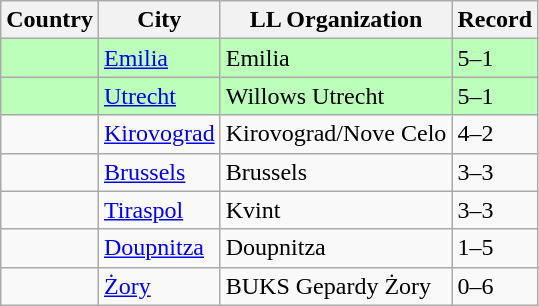<table class="wikitable">
<tr>
<th>Country</th>
<th>City</th>
<th>LL Organization</th>
<th>Record</th>
</tr>
<tr style="background:#bfb;">
<td><strong></strong></td>
<td><a href='#'>Emilia</a></td>
<td>Emilia</td>
<td>5–1</td>
</tr>
<tr style="background:#bfb;">
<td><strong></strong></td>
<td><a href='#'>Utrecht</a></td>
<td>Willows Utrecht</td>
<td>5–1</td>
</tr>
<tr>
<td><strong></strong></td>
<td><a href='#'>Kirovograd</a></td>
<td>Kirovograd/Nove Celo</td>
<td>4–2</td>
</tr>
<tr>
<td><strong></strong></td>
<td><a href='#'>Brussels</a></td>
<td>Brussels</td>
<td>3–3</td>
</tr>
<tr>
<td><strong></strong></td>
<td><a href='#'>Tiraspol</a></td>
<td>Kvint</td>
<td>3–3</td>
</tr>
<tr>
<td><strong></strong></td>
<td><a href='#'>Doupnitza</a></td>
<td>Doupnitza</td>
<td>1–5</td>
</tr>
<tr>
<td><strong></strong></td>
<td><a href='#'>Żory</a></td>
<td>BUKS Gepardy Żory</td>
<td>0–6</td>
</tr>
</table>
